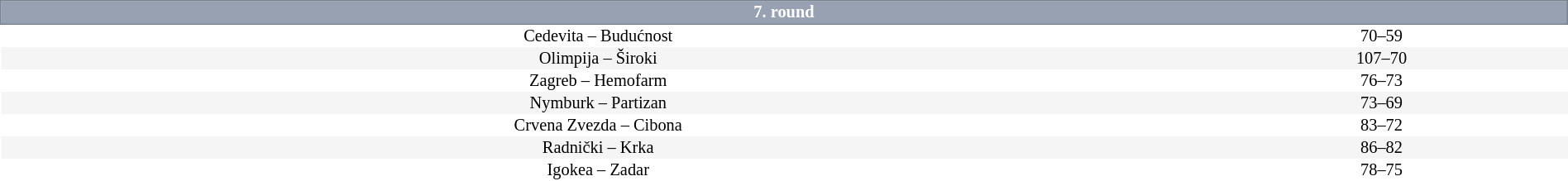<table border=0 cellspacing=0 cellpadding=1em style="font-size: 85%; border-collapse: collapse;" width=100%>
<tr>
<td colspan=5 bgcolor=#98A1B2 style="border:1px solid #7A8392; text-align:center; color:#FFFFFF;"><strong>7. round</strong></td>
</tr>
<tr align=center bgcolor=#FFFFFF>
<td>Cedevita – Budućnost</td>
<td>70–59</td>
</tr>
<tr align=center bgcolor=#f5f5f5>
<td>Olimpija – Široki</td>
<td>107–70</td>
</tr>
<tr align=center bgcolor=#FFFFFF>
<td>Zagreb – Hemofarm</td>
<td>76–73</td>
</tr>
<tr align=center bgcolor=#f5f5f5>
<td>Nymburk – Partizan</td>
<td>73–69</td>
</tr>
<tr align=center bgcolor=#FFFFFF>
<td>Crvena Zvezda – Cibona</td>
<td>83–72</td>
</tr>
<tr align=center bgcolor=#f5f5f5>
<td>Radnički – Krka</td>
<td>86–82</td>
</tr>
<tr align=center bgcolor=#FFFFFF>
<td>Igokea – Zadar</td>
<td>78–75</td>
</tr>
</table>
